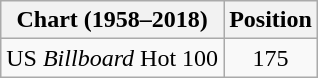<table class="wikitable plainrowheaders">
<tr>
<th>Chart (1958–2018)</th>
<th>Position</th>
</tr>
<tr>
<td>US <em>Billboard</em> Hot 100</td>
<td style="text-align:center;">175</td>
</tr>
</table>
